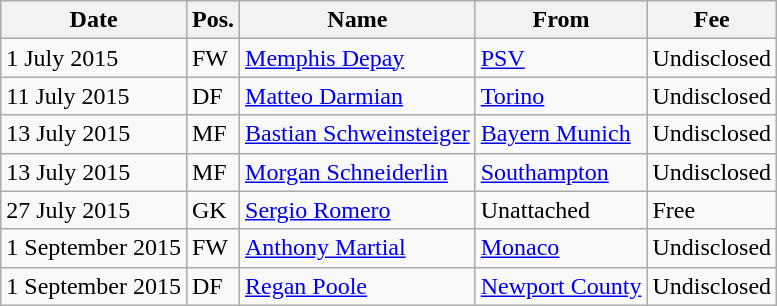<table class="wikitable">
<tr>
<th>Date</th>
<th>Pos.</th>
<th>Name</th>
<th>From</th>
<th>Fee</th>
</tr>
<tr>
<td>1 July 2015</td>
<td>FW</td>
<td> <a href='#'>Memphis Depay</a></td>
<td> <a href='#'>PSV</a></td>
<td>Undisclosed</td>
</tr>
<tr>
<td>11 July 2015</td>
<td>DF</td>
<td> <a href='#'>Matteo Darmian</a></td>
<td> <a href='#'>Torino</a></td>
<td>Undisclosed</td>
</tr>
<tr>
<td>13 July 2015</td>
<td>MF</td>
<td> <a href='#'>Bastian Schweinsteiger</a></td>
<td> <a href='#'>Bayern Munich</a></td>
<td>Undisclosed</td>
</tr>
<tr>
<td>13 July 2015</td>
<td>MF</td>
<td> <a href='#'>Morgan Schneiderlin</a></td>
<td> <a href='#'>Southampton</a></td>
<td>Undisclosed</td>
</tr>
<tr>
<td>27 July 2015</td>
<td>GK</td>
<td> <a href='#'>Sergio Romero</a></td>
<td>Unattached</td>
<td>Free</td>
</tr>
<tr>
<td>1 September 2015</td>
<td>FW</td>
<td> <a href='#'>Anthony Martial</a></td>
<td> <a href='#'>Monaco</a></td>
<td>Undisclosed</td>
</tr>
<tr>
<td>1 September 2015</td>
<td>DF</td>
<td> <a href='#'>Regan Poole</a></td>
<td> <a href='#'>Newport County</a></td>
<td>Undisclosed</td>
</tr>
</table>
